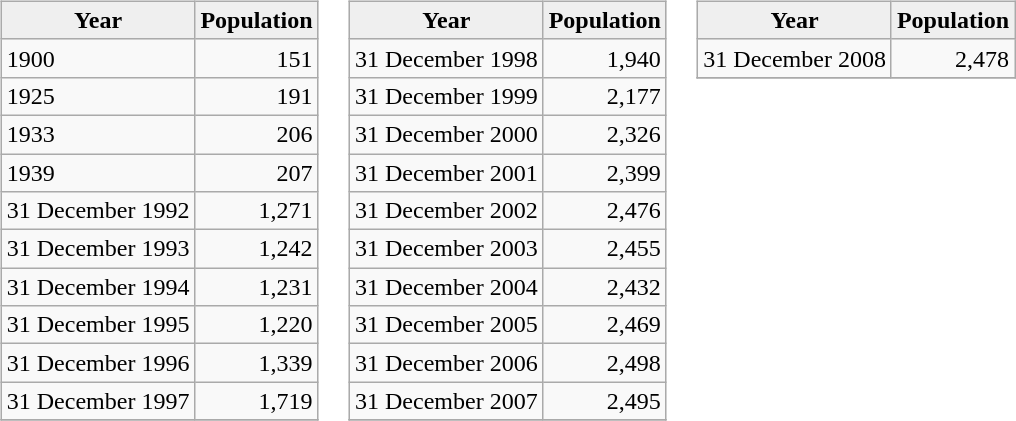<table>
<tr>
<td valign="top"><br><table class="wikitable">
<tr>
<th style="background:#efefef;">Year</th>
<th style="background:#efefef;">Population</th>
</tr>
<tr ---->
<td>1900</td>
<td align="right">151</td>
</tr>
<tr ---->
<td>1925</td>
<td align="right">191</td>
</tr>
<tr ---->
<td>1933</td>
<td align="right">206</td>
</tr>
<tr ---->
<td>1939</td>
<td align="right">207</td>
</tr>
<tr ---->
<td>31 December 1992</td>
<td align="right">1,271</td>
</tr>
<tr ---->
<td>31 December 1993</td>
<td align="right">1,242</td>
</tr>
<tr ---->
<td>31 December 1994</td>
<td align="right">1,231</td>
</tr>
<tr ---->
<td>31 December 1995</td>
<td align="right">1,220</td>
</tr>
<tr ---->
<td>31 December 1996</td>
<td align="right">1,339</td>
</tr>
<tr ---->
<td>31 December 1997</td>
<td align="right">1,719</td>
</tr>
<tr ---->
</tr>
</table>
</td>
<td valign="top"><br><table class="wikitable">
<tr>
<th style="background:#efefef;">Year</th>
<th style="background:#efefef;">Population</th>
</tr>
<tr ---->
<td>31 December 1998</td>
<td align="right">1,940</td>
</tr>
<tr ---->
<td>31 December 1999</td>
<td align="right">2,177</td>
</tr>
<tr ---->
<td>31 December 2000</td>
<td align="right">2,326</td>
</tr>
<tr ---->
<td>31 December 2001</td>
<td align="right">2,399</td>
</tr>
<tr ---->
<td>31 December 2002</td>
<td align="right">2,476</td>
</tr>
<tr ---->
<td>31 December 2003</td>
<td align="right">2,455</td>
</tr>
<tr ---->
<td>31 December 2004</td>
<td align="right">2,432</td>
</tr>
<tr ---->
<td>31 December 2005</td>
<td align="right">2,469</td>
</tr>
<tr ---->
<td>31 December 2006</td>
<td align="right">2,498</td>
</tr>
<tr ---->
<td>31 December 2007</td>
<td align="right">2,495</td>
</tr>
<tr ---->
</tr>
</table>
</td>
<td valign="top"><br><table class="wikitable">
<tr>
<th style="background:#efefef;">Year</th>
<th style="background:#efefef;">Population</th>
</tr>
<tr ---->
<td>31 December 2008</td>
<td align="right">2,478</td>
</tr>
<tr ---->
</tr>
</table>
</td>
</tr>
</table>
